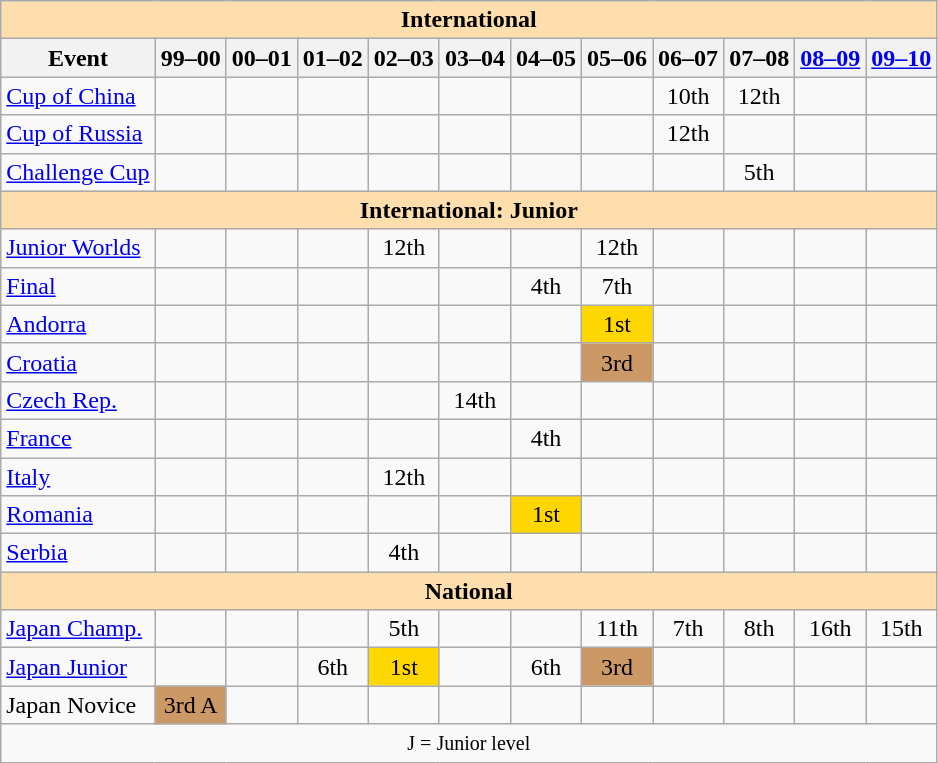<table class="wikitable" style="text-align:center">
<tr>
<th colspan="12" style="background-color: #ffdead; " align="center">International</th>
</tr>
<tr>
<th>Event</th>
<th>99–00</th>
<th>00–01</th>
<th>01–02</th>
<th>02–03</th>
<th>03–04</th>
<th>04–05</th>
<th>05–06</th>
<th>06–07</th>
<th>07–08</th>
<th><a href='#'>08–09</a></th>
<th><a href='#'>09–10</a></th>
</tr>
<tr>
<td align=left> <a href='#'>Cup of China</a></td>
<td></td>
<td></td>
<td></td>
<td></td>
<td></td>
<td></td>
<td></td>
<td>10th</td>
<td>12th</td>
<td></td>
<td></td>
</tr>
<tr>
<td align=left> <a href='#'>Cup of Russia</a></td>
<td></td>
<td></td>
<td></td>
<td></td>
<td></td>
<td></td>
<td></td>
<td>12th</td>
<td></td>
<td></td>
<td></td>
</tr>
<tr>
<td align=left><a href='#'>Challenge Cup</a></td>
<td></td>
<td></td>
<td></td>
<td></td>
<td></td>
<td></td>
<td></td>
<td></td>
<td>5th</td>
<td></td>
<td></td>
</tr>
<tr>
<th colspan="12" style="background-color: #ffdead; " align="center">International: Junior</th>
</tr>
<tr>
<td align=left><a href='#'>Junior Worlds</a></td>
<td></td>
<td></td>
<td></td>
<td>12th</td>
<td></td>
<td></td>
<td>12th</td>
<td></td>
<td></td>
<td></td>
<td></td>
</tr>
<tr>
<td align=left> <a href='#'>Final</a></td>
<td></td>
<td></td>
<td></td>
<td></td>
<td></td>
<td>4th</td>
<td>7th</td>
<td></td>
<td></td>
<td></td>
<td></td>
</tr>
<tr>
<td align=left> <a href='#'>Andorra</a></td>
<td></td>
<td></td>
<td></td>
<td></td>
<td></td>
<td></td>
<td bgcolor=gold>1st</td>
<td></td>
<td></td>
<td></td>
<td></td>
</tr>
<tr>
<td align=left> <a href='#'>Croatia</a></td>
<td></td>
<td></td>
<td></td>
<td></td>
<td></td>
<td></td>
<td bgcolor=cc9966>3rd</td>
<td></td>
<td></td>
<td></td>
<td></td>
</tr>
<tr>
<td align=left> <a href='#'>Czech Rep.</a></td>
<td></td>
<td></td>
<td></td>
<td></td>
<td>14th</td>
<td></td>
<td></td>
<td></td>
<td></td>
<td></td>
<td></td>
</tr>
<tr>
<td align=left> <a href='#'>France</a></td>
<td></td>
<td></td>
<td></td>
<td></td>
<td></td>
<td>4th</td>
<td></td>
<td></td>
<td></td>
<td></td>
<td></td>
</tr>
<tr>
<td align=left> <a href='#'>Italy</a></td>
<td></td>
<td></td>
<td></td>
<td>12th</td>
<td></td>
<td></td>
<td></td>
<td></td>
<td></td>
<td></td>
<td></td>
</tr>
<tr>
<td align=left> <a href='#'>Romania</a></td>
<td></td>
<td></td>
<td></td>
<td></td>
<td></td>
<td bgcolor=gold>1st</td>
<td></td>
<td></td>
<td></td>
<td></td>
<td></td>
</tr>
<tr>
<td align=left> <a href='#'>Serbia</a></td>
<td></td>
<td></td>
<td></td>
<td>4th</td>
<td></td>
<td></td>
<td></td>
<td></td>
<td></td>
<td></td>
<td></td>
</tr>
<tr>
<th colspan="12" style="background-color: #ffdead; " align="center">National</th>
</tr>
<tr>
<td align=left><a href='#'>Japan Champ.</a></td>
<td></td>
<td></td>
<td></td>
<td>5th</td>
<td></td>
<td></td>
<td>11th</td>
<td>7th</td>
<td>8th</td>
<td>16th</td>
<td>15th</td>
</tr>
<tr>
<td align=left><a href='#'>Japan Junior</a></td>
<td></td>
<td></td>
<td>6th</td>
<td bgcolor="gold">1st</td>
<td></td>
<td>6th</td>
<td bgcolor=cc9966>3rd</td>
<td></td>
<td></td>
<td></td>
<td></td>
</tr>
<tr>
<td align=left>Japan Novice</td>
<td bgcolor=cc9966>3rd A</td>
<td></td>
<td></td>
<td></td>
<td></td>
<td></td>
<td></td>
<td></td>
<td></td>
<td></td>
<td></td>
</tr>
<tr>
<td colspan="12" align="center"><small> J = Junior level </small></td>
</tr>
</table>
